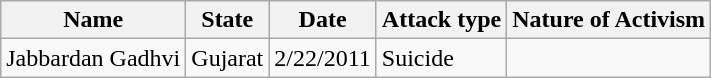<table class="wikitable sortable">
<tr>
<th>Name</th>
<th>State</th>
<th>Date</th>
<th>Attack type</th>
<th class="unsortable">Nature of Activism</th>
</tr>
<tr>
<td>Jabbardan Gadhvi</td>
<td>Gujarat</td>
<td>2/22/2011</td>
<td>Suicide</td>
<td></td>
</tr>
</table>
